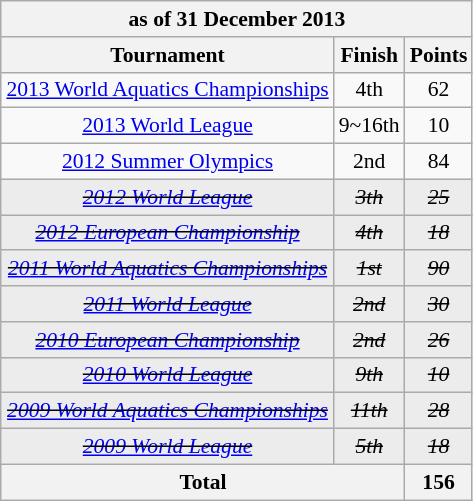<table class="wikitable" style="text-align: center; font-size: 90%; margin-left: 1em;">
<tr>
<th colspan="3"> as of 31 December 2013</th>
</tr>
<tr>
<th>Tournament</th>
<th>Finish</th>
<th>Points</th>
</tr>
<tr>
<td><a href='#'>2013 World Aquatics Championships</a></td>
<td>4th</td>
<td>62</td>
</tr>
<tr>
<td><a href='#'>2013 World League</a></td>
<td>9~16th</td>
<td>10</td>
</tr>
<tr>
<td><a href='#'>2012 Summer Olympics</a></td>
<td>2nd</td>
<td>84</td>
</tr>
<tr style="background-color: #ececec;">
<td><s><em><a href='#'>2012 World League</a></em></s></td>
<td><s><em>3th</em></s></td>
<td><s><em>25</em></s></td>
</tr>
<tr style="background-color: #ececec;">
<td><s><em><a href='#'>2012 European Championship</a></em></s></td>
<td><s><em>4th</em></s></td>
<td><s><em>18</em></s></td>
</tr>
<tr style="background-color: #ececec;">
<td><s><em><a href='#'>2011 World Aquatics Championships</a></em></s></td>
<td><s><em>1st</em></s></td>
<td><s><em>90</em></s></td>
</tr>
<tr style="background-color: #ececec;">
<td><s><em><a href='#'>2011 World League</a></em></s></td>
<td><s><em>2nd</em></s></td>
<td><s><em>30</em></s></td>
</tr>
<tr style="background-color: #ececec;">
<td><s><em><a href='#'>2010 European Championship</a></em></s></td>
<td><s><em>2nd</em></s></td>
<td><s><em>26</em></s></td>
</tr>
<tr style="background-color: #ececec;">
<td><s><em><a href='#'>2010 World League</a></em></s></td>
<td><s><em>9th</em></s></td>
<td><s><em>10</em></s></td>
</tr>
<tr style="background-color: #ececec;">
<td><s><em><a href='#'>2009 World Aquatics Championships</a></em></s></td>
<td><s><em>11th</em></s></td>
<td><s><em>28</em></s></td>
</tr>
<tr style="background-color: #ececec;">
<td><s><em><a href='#'>2009 World League</a></em></s></td>
<td><s><em>5th</em></s></td>
<td><s><em>18</em></s></td>
</tr>
<tr>
<th colspan="2">Total</th>
<th>156</th>
</tr>
</table>
